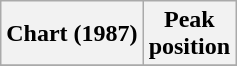<table class="wikitable sortable plainrowheaders" style="text-align:center">
<tr>
<th>Chart (1987)</th>
<th>Peak<br>position</th>
</tr>
<tr>
</tr>
</table>
